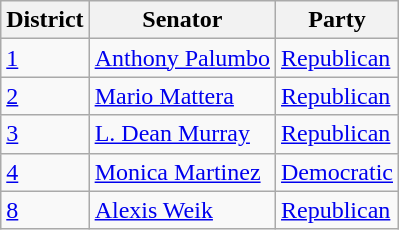<table class="wikitable">
<tr>
<th>District</th>
<th>Senator</th>
<th>Party</th>
</tr>
<tr>
<td><a href='#'>1</a></td>
<td><a href='#'>Anthony Palumbo</a></td>
<td><a href='#'>Republican</a></td>
</tr>
<tr>
<td><a href='#'>2</a></td>
<td><a href='#'>Mario Mattera</a></td>
<td><a href='#'>Republican</a></td>
</tr>
<tr>
<td><a href='#'>3</a></td>
<td><a href='#'>L. Dean Murray</a></td>
<td><a href='#'>Republican</a></td>
</tr>
<tr>
<td><a href='#'>4</a></td>
<td><a href='#'>Monica Martinez</a></td>
<td><a href='#'>Democratic</a></td>
</tr>
<tr>
<td><a href='#'>8</a></td>
<td><a href='#'>Alexis Weik</a></td>
<td><a href='#'>Republican</a></td>
</tr>
</table>
